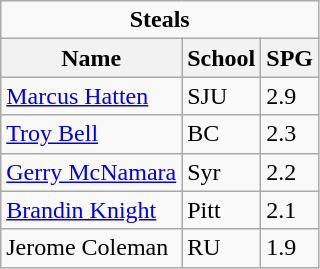<table class="wikitable">
<tr>
<td colspan=3 style="text-align:center;"><strong>Steals</strong></td>
</tr>
<tr>
<th>Name</th>
<th>School</th>
<th>SPG</th>
</tr>
<tr>
<td><a href='#'>Marcus Hatten</a></td>
<td>SJU</td>
<td>2.9</td>
</tr>
<tr>
<td><a href='#'>Troy Bell</a></td>
<td>BC</td>
<td>2.3</td>
</tr>
<tr>
<td><a href='#'>Gerry McNamara</a></td>
<td>Syr</td>
<td>2.2</td>
</tr>
<tr>
<td><a href='#'>Brandin Knight</a></td>
<td>Pitt</td>
<td>2.1</td>
</tr>
<tr>
<td>Jerome Coleman</td>
<td>RU</td>
<td>1.9</td>
</tr>
</table>
